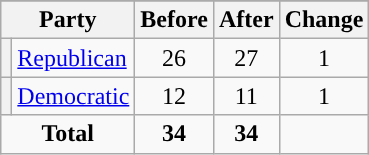<table class="wikitable" style="text-align:center;">
<tr>
</tr>
<tr>
<th colspan=2>Party</th>
<th>Before</th>
<th>After</th>
<th>Change</th>
</tr>
<tr>
<th style="background-color:"></th>
<td style="text-align:left;"><a href='#'>Republican</a></td>
<td>26</td>
<td>27</td>
<td> 1</td>
</tr>
<tr>
<th style="background-color:"></th>
<td style="text-align:left;"><a href='#'>Democratic</a></td>
<td>12</td>
<td>11</td>
<td> 1</td>
</tr>
<tr>
<td colspan=2><strong>Total</strong></td>
<td><strong>34</strong></td>
<td><strong>34</strong></td>
<td></td>
</tr>
</table>
